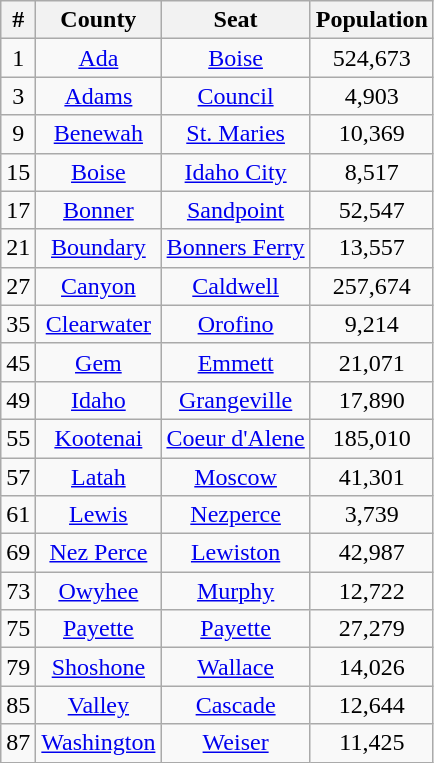<table class="wikitable sortable" style="text-align:center;">
<tr>
<th>#</th>
<th>County</th>
<th>Seat</th>
<th>Population</th>
</tr>
<tr>
<td>1</td>
<td><a href='#'>Ada</a></td>
<td><a href='#'>Boise</a></td>
<td>524,673</td>
</tr>
<tr>
<td>3</td>
<td><a href='#'>Adams</a></td>
<td><a href='#'>Council</a></td>
<td>4,903</td>
</tr>
<tr>
<td>9</td>
<td><a href='#'>Benewah</a></td>
<td><a href='#'>St. Maries</a></td>
<td>10,369</td>
</tr>
<tr>
<td>15</td>
<td><a href='#'>Boise</a></td>
<td><a href='#'>Idaho City</a></td>
<td>8,517</td>
</tr>
<tr>
<td>17</td>
<td><a href='#'>Bonner</a></td>
<td><a href='#'>Sandpoint</a></td>
<td>52,547</td>
</tr>
<tr>
<td>21</td>
<td><a href='#'>Boundary</a></td>
<td><a href='#'>Bonners Ferry</a></td>
<td>13,557</td>
</tr>
<tr>
<td>27</td>
<td><a href='#'>Canyon</a></td>
<td><a href='#'>Caldwell</a></td>
<td>257,674</td>
</tr>
<tr>
<td>35</td>
<td><a href='#'>Clearwater</a></td>
<td><a href='#'>Orofino</a></td>
<td>9,214</td>
</tr>
<tr>
<td>45</td>
<td><a href='#'>Gem</a></td>
<td><a href='#'>Emmett</a></td>
<td>21,071</td>
</tr>
<tr>
<td>49</td>
<td><a href='#'>Idaho</a></td>
<td><a href='#'>Grangeville</a></td>
<td>17,890</td>
</tr>
<tr>
<td>55</td>
<td><a href='#'>Kootenai</a></td>
<td><a href='#'>Coeur d'Alene</a></td>
<td>185,010</td>
</tr>
<tr>
<td>57</td>
<td><a href='#'>Latah</a></td>
<td><a href='#'>Moscow</a></td>
<td>41,301</td>
</tr>
<tr>
<td>61</td>
<td><a href='#'>Lewis</a></td>
<td><a href='#'>Nezperce</a></td>
<td>3,739</td>
</tr>
<tr>
<td>69</td>
<td><a href='#'>Nez Perce</a></td>
<td><a href='#'>Lewiston</a></td>
<td>42,987</td>
</tr>
<tr>
<td>73</td>
<td><a href='#'>Owyhee</a></td>
<td><a href='#'>Murphy</a></td>
<td>12,722</td>
</tr>
<tr>
<td>75</td>
<td><a href='#'>Payette</a></td>
<td><a href='#'>Payette</a></td>
<td>27,279</td>
</tr>
<tr>
<td>79</td>
<td><a href='#'>Shoshone</a></td>
<td><a href='#'>Wallace</a></td>
<td>14,026</td>
</tr>
<tr>
<td>85</td>
<td><a href='#'>Valley</a></td>
<td><a href='#'>Cascade</a></td>
<td>12,644</td>
</tr>
<tr>
<td>87</td>
<td><a href='#'>Washington</a></td>
<td><a href='#'>Weiser</a></td>
<td>11,425</td>
</tr>
</table>
